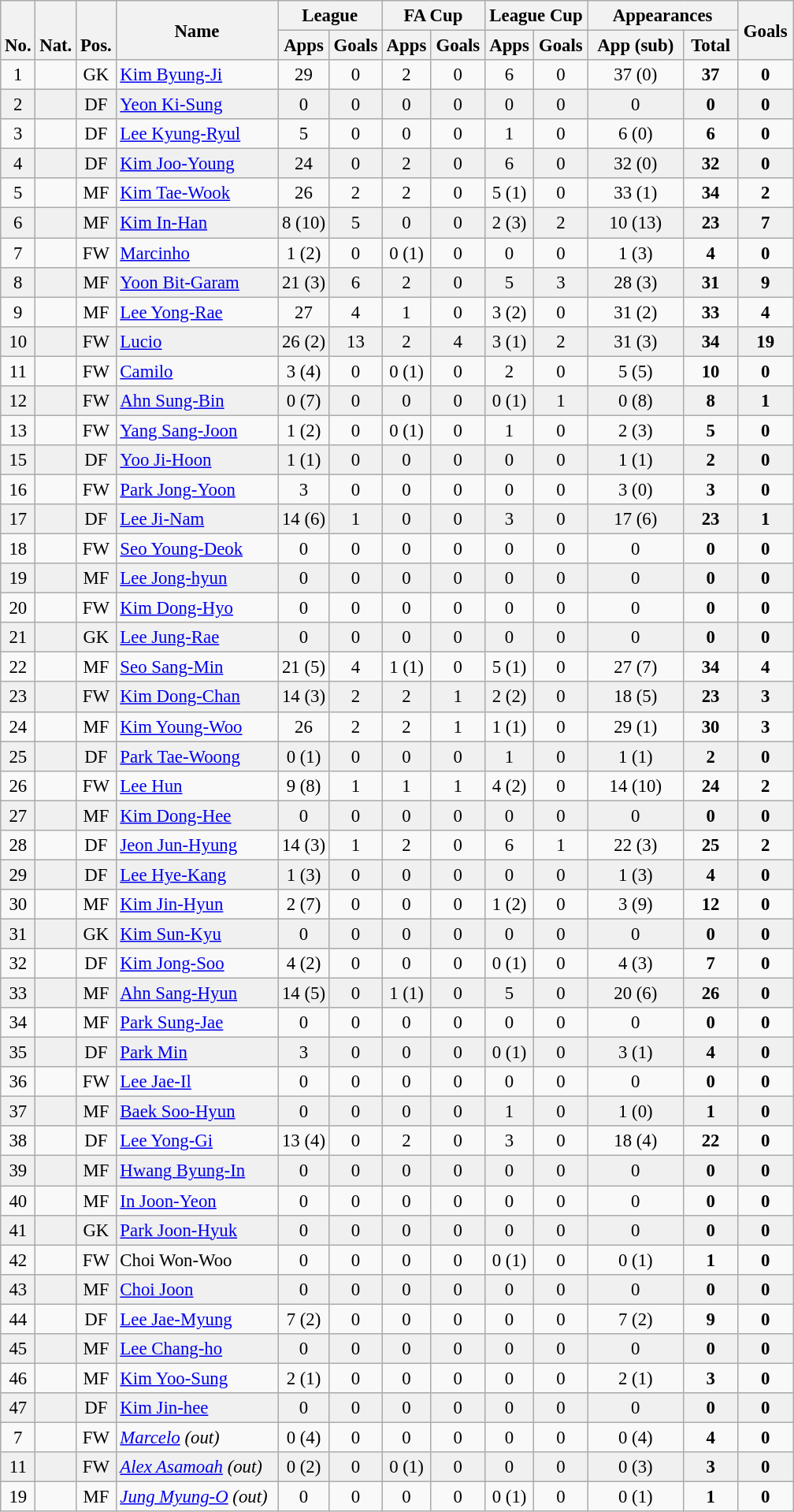<table class="wikitable" style="font-size: 95%; text-align: center;">
<tr>
<th rowspan="2" style="vertical-align:bottom;">No.</th>
<th rowspan="2" style="vertical-align:bottom;">Nat.</th>
<th rowspan="2" style="vertical-align:bottom;">Pos.</th>
<th rowspan="2" style="width:130px;">Name</th>
<th colspan="2" style="width:80px;">League</th>
<th colspan="2" style="width:80px;">FA Cup</th>
<th colspan="2" style="width:80px;">League Cup</th>
<th colspan="2" style="width:120px;">Appearances</th>
<th rowspan="2" style="width:40px;">Goals</th>
</tr>
<tr>
<th>Apps</th>
<th>Goals</th>
<th>Apps</th>
<th>Goals</th>
<th>Apps</th>
<th>Goals</th>
<th>App (sub)</th>
<th>Total</th>
</tr>
<tr>
<td>1</td>
<td></td>
<td>GK</td>
<td align="left"><a href='#'>Kim Byung-Ji</a></td>
<td>29</td>
<td>0</td>
<td>2</td>
<td>0</td>
<td>6</td>
<td>0</td>
<td>37 (0)</td>
<td><strong>37</strong></td>
<td><strong>0</strong></td>
</tr>
<tr style="background:#f0f0f0;">
<td>2</td>
<td></td>
<td>DF</td>
<td align="left"><a href='#'>Yeon Ki-Sung</a></td>
<td>0</td>
<td>0</td>
<td>0</td>
<td>0</td>
<td>0</td>
<td>0</td>
<td>0</td>
<td><strong>0</strong></td>
<td><strong>0</strong></td>
</tr>
<tr>
<td>3</td>
<td></td>
<td>DF</td>
<td align="left"><a href='#'>Lee Kyung-Ryul</a></td>
<td>5</td>
<td>0</td>
<td>0</td>
<td>0</td>
<td>1</td>
<td>0</td>
<td>6 (0)</td>
<td><strong>6</strong></td>
<td><strong>0</strong></td>
</tr>
<tr style="background:#f0f0f0;">
<td>4</td>
<td></td>
<td>DF</td>
<td align="left"><a href='#'>Kim Joo-Young</a></td>
<td>24</td>
<td>0</td>
<td>2</td>
<td>0</td>
<td>6</td>
<td>0</td>
<td>32 (0)</td>
<td><strong>32</strong></td>
<td><strong>0</strong></td>
</tr>
<tr>
<td>5</td>
<td></td>
<td>MF</td>
<td align="left"><a href='#'>Kim Tae-Wook</a></td>
<td>26</td>
<td>2</td>
<td>2</td>
<td>0</td>
<td>5 (1)</td>
<td>0</td>
<td>33 (1)</td>
<td><strong>34</strong></td>
<td><strong>2</strong></td>
</tr>
<tr style="background:#f0f0f0;">
<td>6</td>
<td></td>
<td>MF</td>
<td align="left"><a href='#'>Kim In-Han</a></td>
<td>8 (10)</td>
<td>5</td>
<td>0</td>
<td>0</td>
<td>2 (3)</td>
<td>2</td>
<td>10 (13)</td>
<td><strong>23</strong></td>
<td><strong>7</strong></td>
</tr>
<tr>
<td>7</td>
<td></td>
<td>FW</td>
<td align="left"><a href='#'>Marcinho</a></td>
<td>1 (2)</td>
<td>0</td>
<td>0 (1)</td>
<td>0</td>
<td>0</td>
<td>0</td>
<td>1 (3)</td>
<td><strong>4</strong></td>
<td><strong>0</strong></td>
</tr>
<tr style="background:#f0f0f0;">
<td>8</td>
<td></td>
<td>MF</td>
<td align="left"><a href='#'>Yoon Bit-Garam</a></td>
<td>21 (3)</td>
<td>6</td>
<td>2</td>
<td>0</td>
<td>5</td>
<td>3</td>
<td>28 (3)</td>
<td><strong>31</strong></td>
<td><strong>9</strong></td>
</tr>
<tr>
<td>9</td>
<td></td>
<td>MF</td>
<td align="left"><a href='#'>Lee Yong-Rae</a></td>
<td>27</td>
<td>4</td>
<td>1</td>
<td>0</td>
<td>3 (2)</td>
<td>0</td>
<td>31 (2)</td>
<td><strong>33</strong></td>
<td><strong>4</strong></td>
</tr>
<tr style="background:#f0f0f0;">
<td>10</td>
<td></td>
<td>FW</td>
<td align="left"><a href='#'>Lucio</a></td>
<td>26 (2)</td>
<td>13</td>
<td>2</td>
<td>4</td>
<td>3 (1)</td>
<td>2</td>
<td>31 (3)</td>
<td><strong>34</strong></td>
<td><strong>19</strong></td>
</tr>
<tr>
<td>11</td>
<td></td>
<td>FW</td>
<td align="left"><a href='#'>Camilo</a></td>
<td>3 (4)</td>
<td>0</td>
<td>0 (1)</td>
<td>0</td>
<td>2</td>
<td>0</td>
<td>5 (5)</td>
<td><strong>10</strong></td>
<td><strong>0</strong></td>
</tr>
<tr style="background:#f0f0f0;">
<td>12</td>
<td></td>
<td>FW</td>
<td align="left"><a href='#'>Ahn Sung-Bin</a></td>
<td>0 (7)</td>
<td>0</td>
<td>0</td>
<td>0</td>
<td>0 (1)</td>
<td>1</td>
<td>0 (8)</td>
<td><strong>8</strong></td>
<td><strong>1</strong></td>
</tr>
<tr>
<td>13</td>
<td></td>
<td>FW</td>
<td align="left"><a href='#'>Yang Sang-Joon</a></td>
<td>1 (2)</td>
<td>0</td>
<td>0 (1)</td>
<td>0</td>
<td>1</td>
<td>0</td>
<td>2 (3)</td>
<td><strong>5</strong></td>
<td><strong>0</strong></td>
</tr>
<tr style="background:#f0f0f0;">
<td>15</td>
<td></td>
<td>DF</td>
<td align="left"><a href='#'>Yoo Ji-Hoon</a></td>
<td>1 (1)</td>
<td>0</td>
<td>0</td>
<td>0</td>
<td>0</td>
<td>0</td>
<td>1 (1)</td>
<td><strong>2</strong></td>
<td><strong>0</strong></td>
</tr>
<tr>
<td>16</td>
<td></td>
<td>FW</td>
<td align="left"><a href='#'>Park Jong-Yoon</a></td>
<td>3</td>
<td>0</td>
<td>0</td>
<td>0</td>
<td>0</td>
<td>0</td>
<td>3 (0)</td>
<td><strong>3</strong></td>
<td><strong>0</strong></td>
</tr>
<tr style="background:#f0f0f0;">
<td>17</td>
<td></td>
<td>DF</td>
<td align="left"><a href='#'>Lee Ji-Nam</a></td>
<td>14 (6)</td>
<td>1</td>
<td>0</td>
<td>0</td>
<td>3</td>
<td>0</td>
<td>17 (6)</td>
<td><strong>23</strong></td>
<td><strong>1</strong></td>
</tr>
<tr>
<td>18</td>
<td></td>
<td>FW</td>
<td align="left"><a href='#'>Seo Young-Deok</a></td>
<td>0</td>
<td>0</td>
<td>0</td>
<td>0</td>
<td>0</td>
<td>0</td>
<td>0</td>
<td><strong>0</strong></td>
<td><strong>0</strong></td>
</tr>
<tr style="background:#f0f0f0;">
<td>19</td>
<td></td>
<td>MF</td>
<td align="left"><a href='#'>Lee Jong-hyun</a></td>
<td>0</td>
<td>0</td>
<td>0</td>
<td>0</td>
<td>0</td>
<td>0</td>
<td>0</td>
<td><strong>0</strong></td>
<td><strong>0</strong></td>
</tr>
<tr>
<td>20</td>
<td></td>
<td>FW</td>
<td align="left"><a href='#'>Kim Dong-Hyo</a></td>
<td>0</td>
<td>0</td>
<td>0</td>
<td>0</td>
<td>0</td>
<td>0</td>
<td>0</td>
<td><strong>0</strong></td>
<td><strong>0</strong></td>
</tr>
<tr style="background:#f0f0f0;">
<td>21</td>
<td></td>
<td>GK</td>
<td align="left"><a href='#'>Lee Jung-Rae</a></td>
<td>0</td>
<td>0</td>
<td>0</td>
<td>0</td>
<td>0</td>
<td>0</td>
<td>0</td>
<td><strong>0</strong></td>
<td><strong>0</strong></td>
</tr>
<tr>
<td>22</td>
<td></td>
<td>MF</td>
<td align="left"><a href='#'>Seo Sang-Min</a></td>
<td>21 (5)</td>
<td>4</td>
<td>1 (1)</td>
<td>0</td>
<td>5 (1)</td>
<td>0</td>
<td>27 (7)</td>
<td><strong>34</strong></td>
<td><strong>4</strong></td>
</tr>
<tr style="background:#f0f0f0;">
<td>23</td>
<td></td>
<td>FW</td>
<td align="left"><a href='#'>Kim Dong-Chan</a></td>
<td>14 (3)</td>
<td>2</td>
<td>2</td>
<td>1</td>
<td>2 (2)</td>
<td>0</td>
<td>18 (5)</td>
<td><strong>23</strong></td>
<td><strong>3</strong></td>
</tr>
<tr>
<td>24</td>
<td></td>
<td>MF</td>
<td align="left"><a href='#'>Kim Young-Woo</a></td>
<td>26</td>
<td>2</td>
<td>2</td>
<td>1</td>
<td>1 (1)</td>
<td>0</td>
<td>29 (1)</td>
<td><strong>30</strong></td>
<td><strong>3</strong></td>
</tr>
<tr style="background:#f0f0f0;">
<td>25</td>
<td></td>
<td>DF</td>
<td align="left"><a href='#'>Park Tae-Woong</a></td>
<td>0 (1)</td>
<td>0</td>
<td>0</td>
<td>0</td>
<td>1</td>
<td>0</td>
<td>1 (1)</td>
<td><strong>2</strong></td>
<td><strong>0</strong></td>
</tr>
<tr>
<td>26</td>
<td></td>
<td>FW</td>
<td align="left"><a href='#'>Lee Hun</a></td>
<td>9 (8)</td>
<td>1</td>
<td>1</td>
<td>1</td>
<td>4 (2)</td>
<td>0</td>
<td>14 (10)</td>
<td><strong>24</strong></td>
<td><strong>2</strong></td>
</tr>
<tr style="background:#f0f0f0;">
<td>27</td>
<td></td>
<td>MF</td>
<td align="left"><a href='#'>Kim Dong-Hee</a></td>
<td>0</td>
<td>0</td>
<td>0</td>
<td>0</td>
<td>0</td>
<td>0</td>
<td>0</td>
<td><strong>0</strong></td>
<td><strong>0</strong></td>
</tr>
<tr>
<td>28</td>
<td></td>
<td>DF</td>
<td align="left"><a href='#'>Jeon Jun-Hyung</a></td>
<td>14 (3)</td>
<td>1</td>
<td>2</td>
<td>0</td>
<td>6</td>
<td>1</td>
<td>22 (3)</td>
<td><strong>25</strong></td>
<td><strong>2</strong></td>
</tr>
<tr style="background:#f0f0f0;">
<td>29</td>
<td></td>
<td>DF</td>
<td align="left"><a href='#'>Lee Hye-Kang</a></td>
<td>1 (3)</td>
<td>0</td>
<td>0</td>
<td>0</td>
<td>0</td>
<td>0</td>
<td>1 (3)</td>
<td><strong>4</strong></td>
<td><strong>0</strong></td>
</tr>
<tr>
<td>30</td>
<td></td>
<td>MF</td>
<td align="left"><a href='#'>Kim Jin-Hyun</a></td>
<td>2 (7)</td>
<td>0</td>
<td>0</td>
<td>0</td>
<td>1 (2)</td>
<td>0</td>
<td>3 (9)</td>
<td><strong>12</strong></td>
<td><strong>0</strong></td>
</tr>
<tr style="background:#f0f0f0;">
<td>31</td>
<td></td>
<td>GK</td>
<td align="left"><a href='#'>Kim Sun-Kyu</a></td>
<td>0</td>
<td>0</td>
<td>0</td>
<td>0</td>
<td>0</td>
<td>0</td>
<td>0</td>
<td><strong>0</strong></td>
<td><strong>0</strong></td>
</tr>
<tr>
<td>32</td>
<td></td>
<td>DF</td>
<td align="left"><a href='#'>Kim Jong-Soo</a></td>
<td>4 (2)</td>
<td>0</td>
<td>0</td>
<td>0</td>
<td>0 (1)</td>
<td>0</td>
<td>4 (3)</td>
<td><strong>7</strong></td>
<td><strong>0</strong></td>
</tr>
<tr style="background:#f0f0f0;">
<td>33</td>
<td></td>
<td>MF</td>
<td align="left"><a href='#'>Ahn Sang-Hyun</a></td>
<td>14 (5)</td>
<td>0</td>
<td>1 (1)</td>
<td>0</td>
<td>5</td>
<td>0</td>
<td>20 (6)</td>
<td><strong>26</strong></td>
<td><strong>0</strong></td>
</tr>
<tr>
<td>34</td>
<td></td>
<td>MF</td>
<td align="left"><a href='#'>Park Sung-Jae</a></td>
<td>0</td>
<td>0</td>
<td>0</td>
<td>0</td>
<td>0</td>
<td>0</td>
<td>0</td>
<td><strong>0</strong></td>
<td><strong>0</strong></td>
</tr>
<tr style="background:#f0f0f0;">
<td>35</td>
<td></td>
<td>DF</td>
<td align="left"><a href='#'>Park Min</a></td>
<td>3</td>
<td>0</td>
<td>0</td>
<td>0</td>
<td>0 (1)</td>
<td>0</td>
<td>3 (1)</td>
<td><strong>4</strong></td>
<td><strong>0</strong></td>
</tr>
<tr>
<td>36</td>
<td></td>
<td>FW</td>
<td align="left"><a href='#'>Lee Jae-Il</a></td>
<td>0</td>
<td>0</td>
<td>0</td>
<td>0</td>
<td>0</td>
<td>0</td>
<td>0</td>
<td><strong>0</strong></td>
<td><strong>0</strong></td>
</tr>
<tr style="background:#f0f0f0;">
<td>37</td>
<td></td>
<td>MF</td>
<td align="left"><a href='#'>Baek Soo-Hyun</a></td>
<td>0</td>
<td>0</td>
<td>0</td>
<td>0</td>
<td>1</td>
<td>0</td>
<td>1 (0)</td>
<td><strong>1</strong></td>
<td><strong>0</strong></td>
</tr>
<tr>
<td>38</td>
<td></td>
<td>DF</td>
<td align="left"><a href='#'>Lee Yong-Gi</a></td>
<td>13 (4)</td>
<td>0</td>
<td>2</td>
<td>0</td>
<td>3</td>
<td>0</td>
<td>18 (4)</td>
<td><strong>22</strong></td>
<td><strong>0</strong></td>
</tr>
<tr style="background:#f0f0f0;">
<td>39</td>
<td></td>
<td>MF</td>
<td align="left"><a href='#'>Hwang Byung-In</a></td>
<td>0</td>
<td>0</td>
<td>0</td>
<td>0</td>
<td>0</td>
<td>0</td>
<td>0</td>
<td><strong>0</strong></td>
<td><strong>0</strong></td>
</tr>
<tr>
<td>40</td>
<td></td>
<td>MF</td>
<td align="left"><a href='#'>In Joon-Yeon</a></td>
<td>0</td>
<td>0</td>
<td>0</td>
<td>0</td>
<td>0</td>
<td>0</td>
<td>0</td>
<td><strong>0</strong></td>
<td><strong>0</strong></td>
</tr>
<tr style="background:#f0f0f0;">
<td>41</td>
<td></td>
<td>GK</td>
<td align="left"><a href='#'>Park Joon-Hyuk</a></td>
<td>0</td>
<td>0</td>
<td>0</td>
<td>0</td>
<td>0</td>
<td>0</td>
<td>0</td>
<td><strong>0</strong></td>
<td><strong>0</strong></td>
</tr>
<tr>
<td>42</td>
<td></td>
<td>FW</td>
<td align="left">Choi Won-Woo</td>
<td>0</td>
<td>0</td>
<td>0</td>
<td>0</td>
<td>0 (1)</td>
<td>0</td>
<td>0 (1)</td>
<td><strong>1</strong></td>
<td><strong>0</strong></td>
</tr>
<tr style="background:#f0f0f0;">
<td>43</td>
<td></td>
<td>MF</td>
<td align="left"><a href='#'>Choi Joon</a></td>
<td>0</td>
<td>0</td>
<td>0</td>
<td>0</td>
<td>0</td>
<td>0</td>
<td>0</td>
<td><strong>0</strong></td>
<td><strong>0</strong></td>
</tr>
<tr>
<td>44</td>
<td></td>
<td>DF</td>
<td align="left"><a href='#'>Lee Jae-Myung</a></td>
<td>7 (2)</td>
<td>0</td>
<td>0</td>
<td>0</td>
<td>0</td>
<td>0</td>
<td>7 (2)</td>
<td><strong>9</strong></td>
<td><strong>0</strong></td>
</tr>
<tr style="background:#f0f0f0;">
<td>45</td>
<td></td>
<td>MF</td>
<td align="left"><a href='#'>Lee Chang-ho</a></td>
<td>0</td>
<td>0</td>
<td>0</td>
<td>0</td>
<td>0</td>
<td>0</td>
<td>0</td>
<td><strong>0</strong></td>
<td><strong>0</strong></td>
</tr>
<tr>
<td>46</td>
<td></td>
<td>MF</td>
<td align="left"><a href='#'>Kim Yoo-Sung</a></td>
<td>2 (1)</td>
<td>0</td>
<td>0</td>
<td>0</td>
<td>0</td>
<td>0</td>
<td>2 (1)</td>
<td><strong>3</strong></td>
<td><strong>0</strong></td>
</tr>
<tr style="background:#f0f0f0;">
<td>47</td>
<td></td>
<td>DF</td>
<td align="left"><a href='#'>Kim Jin-hee</a></td>
<td>0</td>
<td>0</td>
<td>0</td>
<td>0</td>
<td>0</td>
<td>0</td>
<td>0</td>
<td><strong>0</strong></td>
<td><strong>0</strong></td>
</tr>
<tr>
<td>7</td>
<td></td>
<td>FW</td>
<td align="left"><em><a href='#'>Marcelo</a> (out)</em></td>
<td>0 (4)</td>
<td>0</td>
<td>0</td>
<td>0</td>
<td>0</td>
<td>0</td>
<td>0 (4)</td>
<td><strong>4</strong></td>
<td><strong>0</strong></td>
</tr>
<tr style="background:#f0f0f0;">
<td>11</td>
<td></td>
<td>FW</td>
<td align="left"><em><a href='#'>Alex Asamoah</a> (out)</em></td>
<td>0 (2)</td>
<td>0</td>
<td>0 (1)</td>
<td>0</td>
<td>0</td>
<td>0</td>
<td>0 (3)</td>
<td><strong>3</strong></td>
<td><strong>0</strong></td>
</tr>
<tr>
<td>19</td>
<td></td>
<td>MF</td>
<td align="left"><em><a href='#'>Jung Myung-O</a> (out)</em></td>
<td>0</td>
<td>0</td>
<td>0</td>
<td>0</td>
<td>0 (1)</td>
<td>0</td>
<td>0 (1)</td>
<td><strong>1</strong></td>
<td><strong>0</strong></td>
</tr>
</table>
